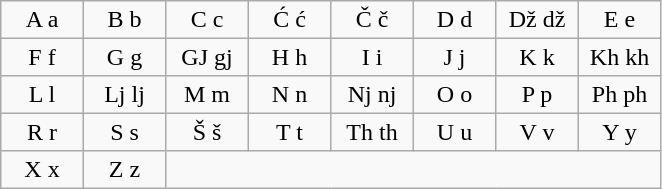<table class="Unicode wikitable">
<tr>
<td style="width:3em; text-align:center; padding: 3px;">A a</td>
<td style="width:3em; text-align:center; padding: 3px;">B b</td>
<td style="width:3em; text-align:center; padding: 3px;">C c</td>
<td style="width:3em; text-align:center; padding: 3px;">Ć ć</td>
<td style="width:3em; text-align:center; padding: 3px;">Č č</td>
<td style="width:3em; text-align:center; padding: 3px;">D d</td>
<td style="width:3em; text-align:center; padding: 3px;">Dž dž</td>
<td style="width:3em; text-align:center; padding: 3px;">E e</td>
</tr>
<tr>
<td style="width:3em; text-align:center; padding: 3px;">F f</td>
<td style="width:3em; text-align:center; padding: 3px;">G g</td>
<td style="width:3em; text-align:center; padding: 3px;">GJ gj</td>
<td style="width:3em; text-align:center; padding: 3px;">H h</td>
<td style="width:3em; text-align:center; padding: 3px;">I i</td>
<td style="width:3em; text-align:center; padding: 3px;">J j</td>
<td style="width:3em; text-align:center; padding: 3px;">K k</td>
<td style="width:3em; text-align:center; padding: 3px;">Kh kh</td>
</tr>
<tr>
<td style="width:3em; text-align:center; padding: 3px;">L l</td>
<td style="width:3em; text-align:center; padding: 3px;">Lj lj</td>
<td style="width:3em; text-align:center; padding: 3px;">M m</td>
<td style="width:3em; text-align:center; padding: 3px;">N n</td>
<td style="width:3em; text-align:center; padding: 3px;">Nj nj</td>
<td style="width:3em; text-align:center; padding: 3px;">O o</td>
<td style="width:3em; text-align:center; padding: 3px;">P p</td>
<td style="width:3em; text-align:center; padding: 3px;">Ph ph</td>
</tr>
<tr>
<td style="width:3em; text-align:center; padding: 3px;">R r</td>
<td style="width:3em; text-align:center; padding: 3px;">S s</td>
<td style="width:3em; text-align:center; padding: 3px;">Š š</td>
<td style="width:3em; text-align:center; padding: 3px;">T t</td>
<td style="width:3em; text-align:center; padding: 3px;">Th th</td>
<td style="width:3em; text-align:center; padding: 3px;">U u</td>
<td style="width:3em; text-align:center; padding: 3px;">V v</td>
<td style="width:3em; text-align:center; padding: 3px;">Y y</td>
</tr>
<tr>
<td style="width:3em; text-align:center; padding: 3px;">X x</td>
<td style="width:3em; text-align:center; padding: 3px;">Z z</td>
</tr>
</table>
